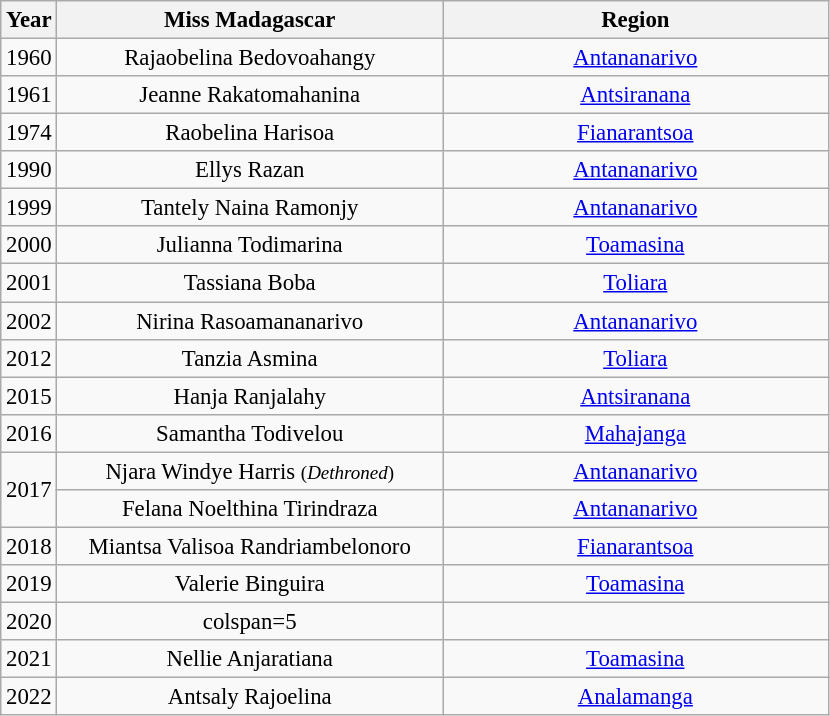<table class="wikitable sortable" style="font-size:95%; text-align:center;">
<tr>
<th !width="60">Year</th>
<th width="250">Miss Madagascar</th>
<th width="250">Region</th>
</tr>
<tr>
<td>1960</td>
<td>Rajaobelina Bedovoahangy</td>
<td><a href='#'>Antananarivo</a></td>
</tr>
<tr>
<td>1961</td>
<td>Jeanne Rakatomahanina</td>
<td><a href='#'>Antsiranana</a></td>
</tr>
<tr>
<td>1974</td>
<td>Raobelina Harisoa</td>
<td><a href='#'>Fianarantsoa</a></td>
</tr>
<tr>
<td>1990</td>
<td>Ellys Razan</td>
<td><a href='#'>Antananarivo</a></td>
</tr>
<tr>
<td>1999</td>
<td>Tantely Naina Ramonjy</td>
<td><a href='#'>Antananarivo</a></td>
</tr>
<tr>
<td>2000</td>
<td>Julianna Todimarina</td>
<td><a href='#'>Toamasina</a></td>
</tr>
<tr>
<td>2001</td>
<td>Tassiana Boba</td>
<td><a href='#'>Toliara</a></td>
</tr>
<tr>
<td>2002</td>
<td>Nirina Rasoamananarivo</td>
<td><a href='#'>Antananarivo</a></td>
</tr>
<tr>
<td>2012</td>
<td>Tanzia Asmina</td>
<td><a href='#'>Toliara</a></td>
</tr>
<tr>
<td>2015</td>
<td>Hanja Ranjalahy</td>
<td><a href='#'>Antsiranana</a></td>
</tr>
<tr>
<td>2016</td>
<td>Samantha Todivelou</td>
<td><a href='#'>Mahajanga</a></td>
</tr>
<tr>
<td rowspan=2>2017</td>
<td>Njara Windye Harris <small>(<em>Dethroned</em>)</small></td>
<td><a href='#'>Antananarivo</a></td>
</tr>
<tr>
<td>Felana Noelthina Tirindraza</td>
<td><a href='#'>Antananarivo</a></td>
</tr>
<tr>
<td>2018</td>
<td>Miantsa Valisoa Randriambelonoro</td>
<td><a href='#'>Fianarantsoa</a></td>
</tr>
<tr>
<td>2019</td>
<td>Valerie Binguira</td>
<td><a href='#'>Toamasina</a></td>
</tr>
<tr>
<td>2020</td>
<td>colspan=5 </td>
</tr>
<tr>
<td>2021</td>
<td>Nellie Anjaratiana</td>
<td><a href='#'>Toamasina</a></td>
</tr>
<tr>
<td>2022</td>
<td>Antsaly Rajoelina</td>
<td><a href='#'>Analamanga</a></td>
</tr>
</table>
